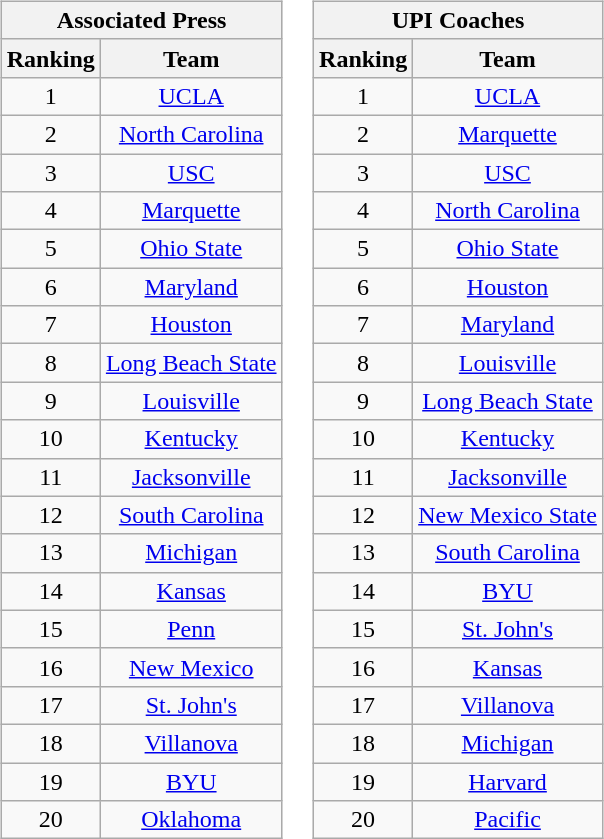<table>
<tr style="vertical-align:top;">
<td><br><table class="wikitable" style="text-align:center;">
<tr>
<th colspan=2>Associated Press</th>
</tr>
<tr>
<th>Ranking</th>
<th>Team</th>
</tr>
<tr>
<td>1</td>
<td><a href='#'>UCLA</a></td>
</tr>
<tr>
<td>2</td>
<td><a href='#'>North Carolina</a></td>
</tr>
<tr>
<td>3</td>
<td><a href='#'>USC</a></td>
</tr>
<tr>
<td>4</td>
<td><a href='#'>Marquette</a></td>
</tr>
<tr>
<td>5</td>
<td><a href='#'>Ohio State</a></td>
</tr>
<tr>
<td>6</td>
<td><a href='#'>Maryland</a></td>
</tr>
<tr>
<td>7</td>
<td><a href='#'>Houston</a></td>
</tr>
<tr>
<td>8</td>
<td><a href='#'>Long Beach State</a></td>
</tr>
<tr>
<td>9</td>
<td><a href='#'>Louisville</a></td>
</tr>
<tr>
<td>10</td>
<td><a href='#'>Kentucky</a></td>
</tr>
<tr>
<td>11</td>
<td><a href='#'>Jacksonville</a></td>
</tr>
<tr>
<td>12</td>
<td><a href='#'>South Carolina</a></td>
</tr>
<tr>
<td>13</td>
<td><a href='#'>Michigan</a></td>
</tr>
<tr>
<td>14</td>
<td><a href='#'>Kansas</a></td>
</tr>
<tr>
<td>15</td>
<td><a href='#'>Penn</a></td>
</tr>
<tr>
<td>16</td>
<td><a href='#'>New Mexico</a></td>
</tr>
<tr>
<td>17</td>
<td><a href='#'>St. John's</a></td>
</tr>
<tr>
<td>18</td>
<td><a href='#'>Villanova</a></td>
</tr>
<tr>
<td>19</td>
<td><a href='#'>BYU</a></td>
</tr>
<tr>
<td>20</td>
<td><a href='#'>Oklahoma</a></td>
</tr>
</table>
</td>
<td><br><table class="wikitable" style="text-align:center;">
<tr>
<th colspan=2><strong>UPI Coaches</strong></th>
</tr>
<tr>
<th>Ranking</th>
<th>Team</th>
</tr>
<tr>
<td>1</td>
<td><a href='#'>UCLA</a></td>
</tr>
<tr>
<td>2</td>
<td><a href='#'>Marquette</a></td>
</tr>
<tr>
<td>3</td>
<td><a href='#'>USC</a></td>
</tr>
<tr>
<td>4</td>
<td><a href='#'>North Carolina</a></td>
</tr>
<tr>
<td>5</td>
<td><a href='#'>Ohio State</a></td>
</tr>
<tr>
<td>6</td>
<td><a href='#'>Houston</a></td>
</tr>
<tr>
<td>7</td>
<td><a href='#'>Maryland</a></td>
</tr>
<tr>
<td>8</td>
<td><a href='#'>Louisville</a></td>
</tr>
<tr>
<td>9</td>
<td><a href='#'>Long Beach State</a></td>
</tr>
<tr>
<td>10</td>
<td><a href='#'>Kentucky</a></td>
</tr>
<tr>
<td>11</td>
<td><a href='#'>Jacksonville</a></td>
</tr>
<tr>
<td>12</td>
<td><a href='#'>New Mexico State</a></td>
</tr>
<tr>
<td>13</td>
<td><a href='#'>South Carolina</a></td>
</tr>
<tr>
<td>14</td>
<td><a href='#'>BYU</a></td>
</tr>
<tr>
<td>15</td>
<td><a href='#'>St. John's</a></td>
</tr>
<tr>
<td>16</td>
<td><a href='#'>Kansas</a></td>
</tr>
<tr>
<td>17</td>
<td><a href='#'>Villanova</a></td>
</tr>
<tr>
<td>18</td>
<td><a href='#'>Michigan</a></td>
</tr>
<tr>
<td>19</td>
<td><a href='#'>Harvard</a></td>
</tr>
<tr>
<td>20</td>
<td><a href='#'>Pacific</a></td>
</tr>
</table>
</td>
</tr>
</table>
